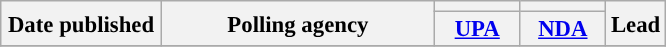<table class="wikitable sortable" style="text-align:center;font-size:95%;line-height:16px">
<tr>
<th rowspan="2" width="100px">Date published</th>
<th rowspan="2" width="175px">Polling agency</th>
<th style="background:"></th>
<th style="background:"></th>
<th rowspan="2">Lead</th>
</tr>
<tr>
<th width="50px" class="unsortable"><a href='#'>UPA</a></th>
<th width="50px" class="unsortable"><a href='#'>NDA</a></th>
</tr>
<tr>
</tr>
</table>
